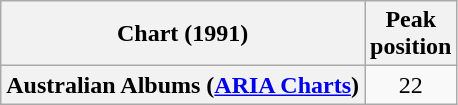<table class="wikitable sortable plainrowheaders" style="text-align:center">
<tr>
<th scope="col">Chart (1991)</th>
<th scope="col">Peak<br>position</th>
</tr>
<tr>
<th scope="row">Australian Albums (<a href='#'>ARIA Charts</a>)</th>
<td>22</td>
</tr>
</table>
